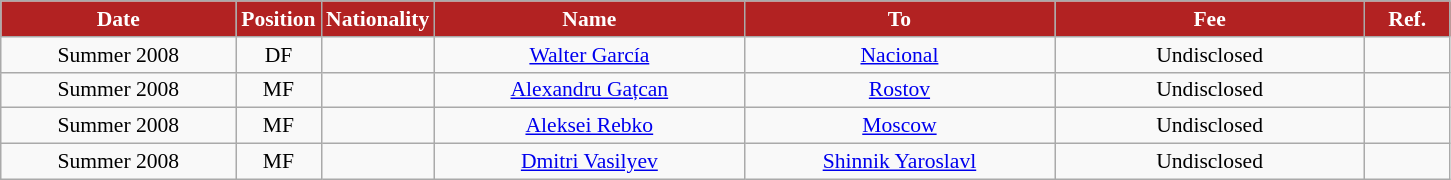<table class="wikitable"  style="text-align:center; font-size:90%; ">
<tr>
<th style="background:#B22222; color:white; width:150px;">Date</th>
<th style="background:#B22222; color:white; width:50px;">Position</th>
<th style="background:#B22222; color:white; width:50px;">Nationality</th>
<th style="background:#B22222; color:white; width:200px;">Name</th>
<th style="background:#B22222; color:white; width:200px;">To</th>
<th style="background:#B22222; color:white; width:200px;">Fee</th>
<th style="background:#B22222; color:white; width:50px;">Ref.</th>
</tr>
<tr>
<td>Summer 2008</td>
<td>DF</td>
<td></td>
<td><a href='#'>Walter García</a></td>
<td><a href='#'>Nacional</a></td>
<td>Undisclosed</td>
<td></td>
</tr>
<tr>
<td>Summer 2008</td>
<td>MF</td>
<td></td>
<td><a href='#'>Alexandru Gațcan</a></td>
<td><a href='#'>Rostov</a></td>
<td>Undisclosed</td>
<td></td>
</tr>
<tr>
<td>Summer 2008</td>
<td>MF</td>
<td></td>
<td><a href='#'>Aleksei Rebko</a></td>
<td><a href='#'>Moscow</a></td>
<td>Undisclosed</td>
<td></td>
</tr>
<tr>
<td>Summer 2008</td>
<td>MF</td>
<td></td>
<td><a href='#'>Dmitri Vasilyev</a></td>
<td><a href='#'>Shinnik Yaroslavl</a></td>
<td>Undisclosed</td>
<td></td>
</tr>
</table>
